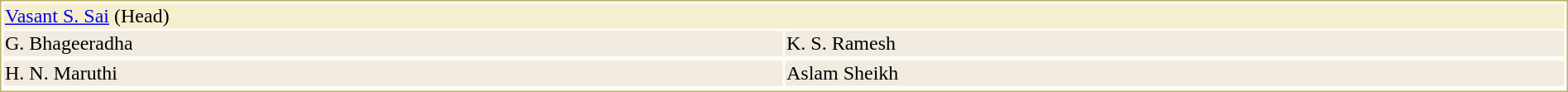<table style="width:100%;border: 1px solid #BEB168;background-color:#FDFCF6;">
<tr>
<td colspan="2" style="background-color:#F5EFD0;"> <a href='#'>Vasant S. Sai</a> (Head)</td>
</tr>
<tr style="background-color:#F0EADF;">
<td style="width:50%"> G. Bhageeradha</td>
<td style="width:50%"> K. S. Ramesh</td>
</tr>
<tr style="vertical-align:top;">
</tr>
<tr style="background-color:#F0EADF;">
<td style="width:50%"> H. N. Maruthi</td>
<td style="width:50%"> Aslam Sheikh</td>
</tr>
<tr style="vertical-align:top;">
</tr>
</table>
